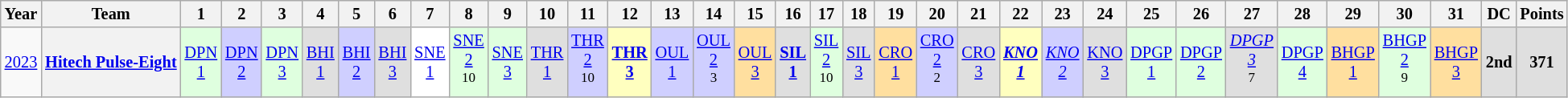<table class="wikitable" style="text-align:center; font-size:85%">
<tr>
<th>Year</th>
<th>Team</th>
<th>1</th>
<th>2</th>
<th>3</th>
<th>4</th>
<th>5</th>
<th>6</th>
<th>7</th>
<th>8</th>
<th>9</th>
<th>10</th>
<th>11</th>
<th>12</th>
<th>13</th>
<th>14</th>
<th>15</th>
<th>16</th>
<th>17</th>
<th>18</th>
<th>19</th>
<th>20</th>
<th>21</th>
<th>22</th>
<th>23</th>
<th>24</th>
<th>25</th>
<th>26</th>
<th>27</th>
<th>28</th>
<th>29</th>
<th>30</th>
<th>31</th>
<th>DC</th>
<th>Points</th>
</tr>
<tr>
<td><a href='#'>2023</a></td>
<th nowrap><a href='#'>Hitech Pulse-Eight</a></th>
<td style="background:#DFFFDF;"><a href='#'>DPN<br>1</a><br></td>
<td style="background:#CFCFFF;"><a href='#'>DPN<br>2</a><br></td>
<td style="background:#DFFFDF;"><a href='#'>DPN<br>3</a><br></td>
<td style="background:#DFDFDF;"><a href='#'>BHI<br>1</a><br></td>
<td style="background:#CFCFFF;"><a href='#'>BHI<br>2</a><br></td>
<td style="background:#DFDFDF;"><a href='#'>BHI<br>3</a><br></td>
<td style="background:#FFFFFF;"><a href='#'>SNE<br>1</a><br></td>
<td style="background:#DFFFDF;"><a href='#'>SNE<br>2</a><br><sup>10</sup></td>
<td style="background:#DFFFDF;"><a href='#'>SNE<br>3</a><br></td>
<td style="background:#DFDFDF;"><a href='#'>THR<br>1</a><br></td>
<td style="background:#CFCFFF;"><a href='#'>THR<br>2</a><br><sup>10</sup></td>
<td style="background:#FFFFBF;"><strong><a href='#'>THR<br>3</a></strong><br></td>
<td style="background:#CFCFFF;"><a href='#'>OUL<br>1</a><br></td>
<td style="background:#CFCFFF;"><a href='#'>OUL<br>2</a><br><sup>3</sup></td>
<td style="background:#FFDF9F;"><a href='#'>OUL<br>3</a><br></td>
<td style="background:#DFDFDF;"><strong><a href='#'>SIL<br>1</a></strong><br></td>
<td style="background:#DFFFDF;"><a href='#'>SIL<br>2</a><br><sup>10</sup></td>
<td style="background:#DFDFDF;"><a href='#'>SIL<br>3</a><br></td>
<td style="background:#FFDF9F;"><a href='#'>CRO<br>1</a><br></td>
<td style="background:#CFCFFF;"><a href='#'>CRO<br>2</a><br><sup>2</sup></td>
<td style="background:#DFDFDF;"><a href='#'>CRO<br>3</a><br></td>
<td style="background:#FFFFBF;"><strong><em><a href='#'>KNO<br>1</a></em></strong><br></td>
<td style="background:#CFCFFF;"><em><a href='#'>KNO<br>2</a></em><br></td>
<td style="background:#DFDFDF;"><a href='#'>KNO<br>3</a><br></td>
<td style="background:#DFFFDF;"><a href='#'>DPGP<br>1</a><br></td>
<td style="background:#DFFFDF;"><a href='#'>DPGP<br>2</a><br></td>
<td style="background:#DFDFDF;"><em><a href='#'>DPGP<br>3</a></em><br><sup>7</sup></td>
<td style="background:#DFFFDF;"><a href='#'>DPGP<br>4</a><br></td>
<td style="background:#FFDF9F;"><a href='#'>BHGP<br>1</a><br></td>
<td style="background:#DFFFDF;"><a href='#'>BHGP<br>2</a><br><sup>9</sup></td>
<td style="background:#FFDF9F;"><a href='#'>BHGP<br>3</a><br></td>
<th style="background:#DFDFDF">2nd</th>
<th style="background:#DFDFDF">371</th>
</tr>
</table>
